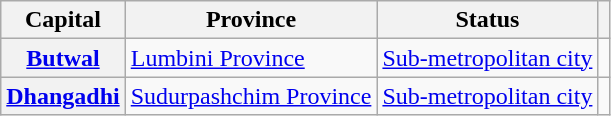<table class="wikitable plainrowheaders sortable">
<tr>
<th scope="col">Capital</th>
<th scope="col">Province</th>
<th scope="col">Status</th>
<th class="unsortable" scope="col"></th>
</tr>
<tr>
<th scope="row"><a href='#'>Butwal</a></th>
<td><a href='#'>Lumbini Province</a></td>
<td><a href='#'>Sub-metropolitan city</a></td>
<td style="text-align:center;"></td>
</tr>
<tr>
<th scope="row"><a href='#'>Dhangadhi</a></th>
<td><a href='#'>Sudurpashchim Province</a></td>
<td><a href='#'>Sub-metropolitan city</a></td>
<td></td>
</tr>
</table>
